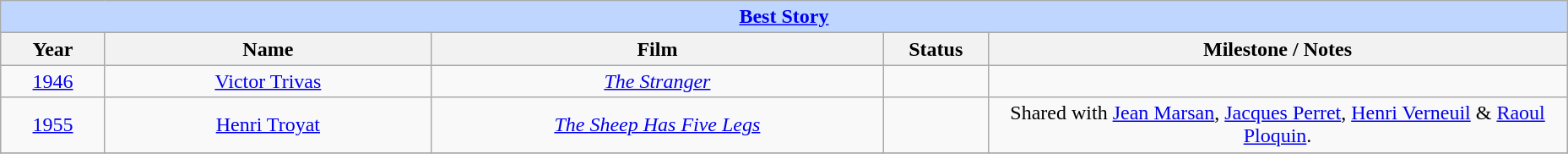<table class="wikitable" style="text-align: center">
<tr style="background:#bfd7ff;">
<td colspan=6 style="text-align:center;"><strong><a href='#'>Best Story</a></strong></td>
</tr>
<tr style="background:#ebf5ff;">
<th style="width:075px;">Year</th>
<th style="width:250px;">Name</th>
<th style="width:350px;">Film</th>
<th style="width:075px;">Status</th>
<th style="width:450px;">Milestone / Notes</th>
</tr>
<tr>
<td><a href='#'>1946</a></td>
<td><a href='#'>Victor Trivas</a></td>
<td><em><a href='#'>The Stranger</a></em></td>
<td></td>
<td></td>
</tr>
<tr>
<td><a href='#'>1955</a></td>
<td><a href='#'>Henri Troyat</a></td>
<td><em><a href='#'>The Sheep Has Five Legs</a></em></td>
<td></td>
<td>Shared with <a href='#'>Jean Marsan</a>, <a href='#'>Jacques Perret</a>, <a href='#'>Henri Verneuil</a> & <a href='#'>Raoul Ploquin</a>.</td>
</tr>
<tr>
</tr>
</table>
